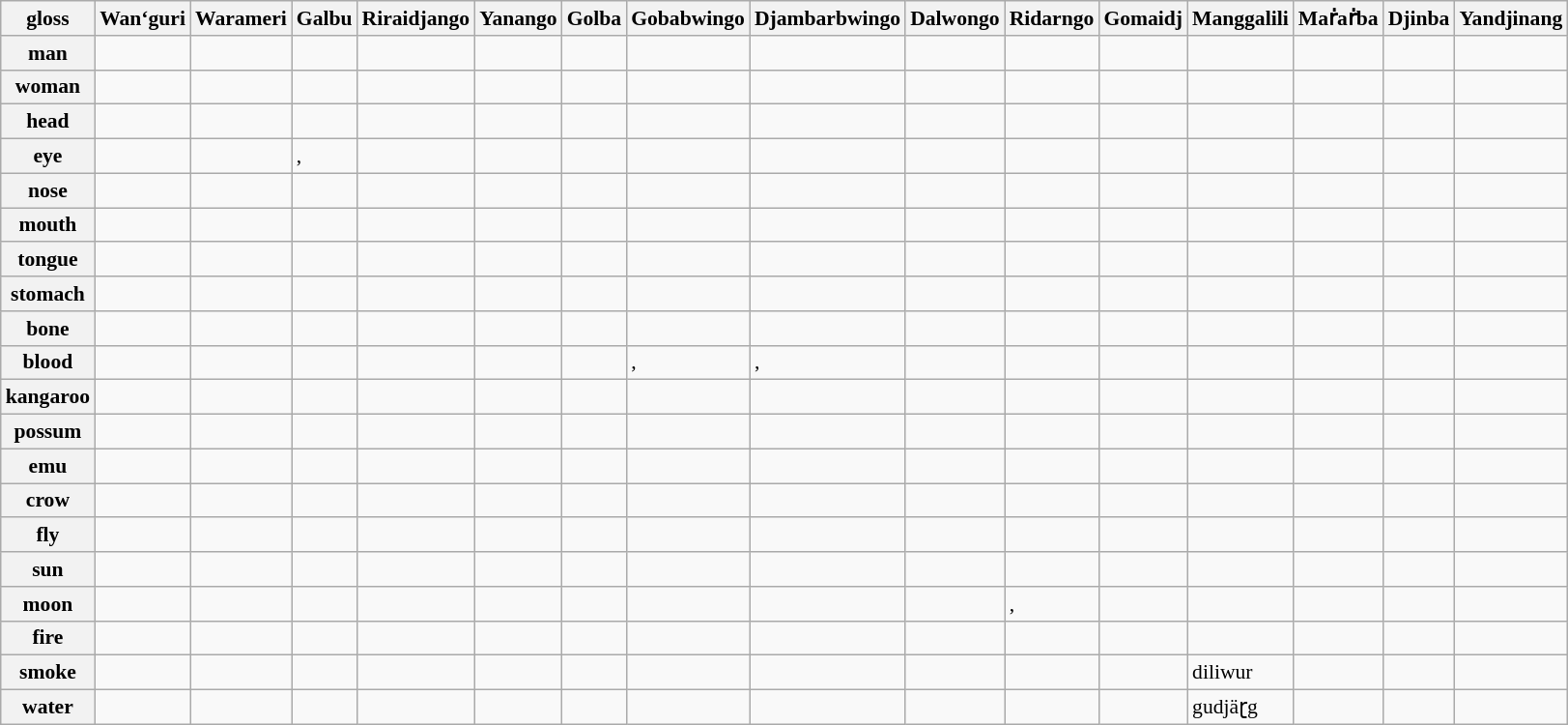<table class="wikitable sortable" style="font-size: 90%">
<tr>
<th>gloss</th>
<th>Wan‘guri</th>
<th>Warameri</th>
<th>Galbu</th>
<th>Riraidjango</th>
<th>Yanango</th>
<th>Golba</th>
<th>Gobabwingo</th>
<th>Djambarbwingo</th>
<th>Dalwongo</th>
<th>Ridarngo</th>
<th>Gomaidj</th>
<th>Manggalili</th>
<th>Maṙaṙba</th>
<th>Djinba</th>
<th>Yandjinang</th>
</tr>
<tr>
<th>man</th>
<td></td>
<td></td>
<td></td>
<td></td>
<td></td>
<td></td>
<td></td>
<td></td>
<td></td>
<td></td>
<td></td>
<td></td>
<td></td>
<td></td>
<td></td>
</tr>
<tr>
<th>woman</th>
<td></td>
<td></td>
<td></td>
<td></td>
<td></td>
<td></td>
<td></td>
<td></td>
<td></td>
<td></td>
<td></td>
<td></td>
<td></td>
<td></td>
<td></td>
</tr>
<tr>
<th>head</th>
<td></td>
<td></td>
<td></td>
<td></td>
<td></td>
<td></td>
<td></td>
<td></td>
<td></td>
<td></td>
<td></td>
<td></td>
<td></td>
<td></td>
<td></td>
</tr>
<tr>
<th>eye</th>
<td></td>
<td></td>
<td>, </td>
<td></td>
<td></td>
<td></td>
<td></td>
<td></td>
<td></td>
<td></td>
<td></td>
<td></td>
<td></td>
<td></td>
<td></td>
</tr>
<tr>
<th>nose</th>
<td></td>
<td></td>
<td></td>
<td></td>
<td></td>
<td></td>
<td></td>
<td></td>
<td></td>
<td></td>
<td></td>
<td></td>
<td></td>
<td></td>
<td></td>
</tr>
<tr>
<th>mouth</th>
<td></td>
<td></td>
<td></td>
<td></td>
<td></td>
<td></td>
<td></td>
<td></td>
<td></td>
<td></td>
<td></td>
<td></td>
<td></td>
<td></td>
<td></td>
</tr>
<tr>
<th>tongue</th>
<td></td>
<td></td>
<td></td>
<td></td>
<td></td>
<td></td>
<td></td>
<td></td>
<td></td>
<td></td>
<td></td>
<td></td>
<td></td>
<td></td>
<td></td>
</tr>
<tr>
<th>stomach</th>
<td></td>
<td></td>
<td></td>
<td></td>
<td></td>
<td></td>
<td></td>
<td></td>
<td></td>
<td></td>
<td></td>
<td></td>
<td></td>
<td></td>
<td></td>
</tr>
<tr>
<th>bone</th>
<td></td>
<td></td>
<td></td>
<td></td>
<td></td>
<td></td>
<td></td>
<td></td>
<td></td>
<td></td>
<td></td>
<td></td>
<td></td>
<td></td>
<td></td>
</tr>
<tr>
<th>blood</th>
<td></td>
<td></td>
<td></td>
<td></td>
<td></td>
<td></td>
<td>, </td>
<td>, </td>
<td></td>
<td></td>
<td></td>
<td></td>
<td></td>
<td></td>
<td></td>
</tr>
<tr>
<th>kangaroo</th>
<td></td>
<td></td>
<td></td>
<td></td>
<td></td>
<td></td>
<td></td>
<td></td>
<td></td>
<td></td>
<td></td>
<td></td>
<td></td>
<td></td>
<td></td>
</tr>
<tr>
<th>possum</th>
<td></td>
<td></td>
<td></td>
<td></td>
<td></td>
<td></td>
<td></td>
<td></td>
<td></td>
<td></td>
<td></td>
<td></td>
<td></td>
<td></td>
<td></td>
</tr>
<tr>
<th>emu</th>
<td></td>
<td></td>
<td></td>
<td></td>
<td></td>
<td></td>
<td></td>
<td></td>
<td></td>
<td></td>
<td></td>
<td></td>
<td></td>
<td></td>
<td></td>
</tr>
<tr>
<th>crow</th>
<td></td>
<td></td>
<td></td>
<td></td>
<td></td>
<td></td>
<td></td>
<td></td>
<td></td>
<td></td>
<td></td>
<td></td>
<td></td>
<td></td>
<td></td>
</tr>
<tr>
<th>fly</th>
<td></td>
<td></td>
<td></td>
<td></td>
<td></td>
<td></td>
<td></td>
<td></td>
<td></td>
<td></td>
<td></td>
<td></td>
<td></td>
<td></td>
<td></td>
</tr>
<tr>
<th>sun</th>
<td></td>
<td></td>
<td></td>
<td></td>
<td></td>
<td></td>
<td></td>
<td></td>
<td></td>
<td></td>
<td></td>
<td></td>
<td></td>
<td></td>
<td></td>
</tr>
<tr>
<th>moon</th>
<td></td>
<td></td>
<td></td>
<td></td>
<td></td>
<td></td>
<td></td>
<td></td>
<td></td>
<td>, </td>
<td></td>
<td></td>
<td></td>
<td></td>
<td></td>
</tr>
<tr>
<th>fire</th>
<td></td>
<td></td>
<td></td>
<td></td>
<td></td>
<td></td>
<td></td>
<td></td>
<td></td>
<td></td>
<td></td>
<td></td>
<td></td>
<td></td>
<td></td>
</tr>
<tr>
<th>smoke</th>
<td></td>
<td></td>
<td></td>
<td></td>
<td></td>
<td></td>
<td></td>
<td></td>
<td></td>
<td></td>
<td></td>
<td>diliwur</td>
<td></td>
<td></td>
<td></td>
</tr>
<tr>
<th>water</th>
<td></td>
<td></td>
<td></td>
<td></td>
<td></td>
<td></td>
<td></td>
<td></td>
<td></td>
<td></td>
<td></td>
<td>gudjäɽg</td>
<td></td>
<td></td>
<td></td>
</tr>
</table>
